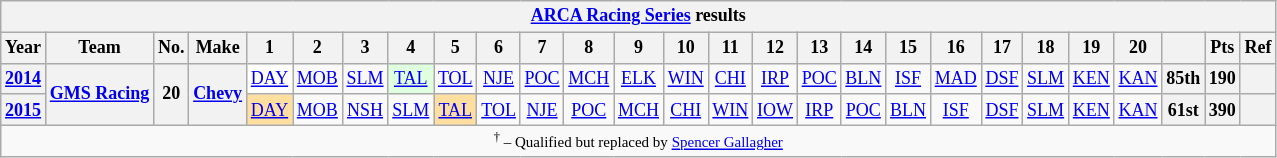<table class="wikitable" style="text-align:center; font-size:75%">
<tr>
<th colspan=48><a href='#'>ARCA Racing Series</a> results</th>
</tr>
<tr>
<th>Year</th>
<th>Team</th>
<th>No.</th>
<th>Make</th>
<th>1</th>
<th>2</th>
<th>3</th>
<th>4</th>
<th>5</th>
<th>6</th>
<th>7</th>
<th>8</th>
<th>9</th>
<th>10</th>
<th>11</th>
<th>12</th>
<th>13</th>
<th>14</th>
<th>15</th>
<th>16</th>
<th>17</th>
<th>18</th>
<th>19</th>
<th>20</th>
<th></th>
<th>Pts</th>
<th>Ref</th>
</tr>
<tr>
<th><a href='#'>2014</a></th>
<th rowspan=2><a href='#'>GMS Racing</a></th>
<th rowspan=2>20</th>
<th rowspan=2><a href='#'>Chevy</a></th>
<td style="background:#FFFFFF;"><a href='#'>DAY</a><br></td>
<td><a href='#'>MOB</a></td>
<td><a href='#'>SLM</a></td>
<td style="background:#DFFFDF;"><a href='#'>TAL</a><br></td>
<td><a href='#'>TOL</a></td>
<td><a href='#'>NJE</a></td>
<td><a href='#'>POC</a></td>
<td><a href='#'>MCH</a></td>
<td><a href='#'>ELK</a></td>
<td><a href='#'>WIN</a></td>
<td><a href='#'>CHI</a></td>
<td><a href='#'>IRP</a></td>
<td><a href='#'>POC</a></td>
<td><a href='#'>BLN</a></td>
<td><a href='#'>ISF</a></td>
<td><a href='#'>MAD</a></td>
<td><a href='#'>DSF</a></td>
<td><a href='#'>SLM</a></td>
<td><a href='#'>KEN</a></td>
<td><a href='#'>KAN</a></td>
<th>85th</th>
<th>190</th>
<th></th>
</tr>
<tr>
<th><a href='#'>2015</a></th>
<td style="background:#FFDF9F;"><a href='#'>DAY</a><br></td>
<td><a href='#'>MOB</a></td>
<td><a href='#'>NSH</a></td>
<td><a href='#'>SLM</a></td>
<td style="background:#FFDF9F;"><a href='#'>TAL</a><br></td>
<td><a href='#'>TOL</a></td>
<td><a href='#'>NJE</a></td>
<td><a href='#'>POC</a></td>
<td><a href='#'>MCH</a></td>
<td><a href='#'>CHI</a></td>
<td><a href='#'>WIN</a></td>
<td><a href='#'>IOW</a></td>
<td><a href='#'>IRP</a></td>
<td><a href='#'>POC</a></td>
<td><a href='#'>BLN</a></td>
<td><a href='#'>ISF</a></td>
<td><a href='#'>DSF</a></td>
<td><a href='#'>SLM</a></td>
<td><a href='#'>KEN</a></td>
<td><a href='#'>KAN</a></td>
<th>61st</th>
<th>390</th>
<th></th>
</tr>
<tr>
<td colspan=30><small><sup>†</sup> – Qualified but replaced by <a href='#'>Spencer Gallagher</a></small></td>
</tr>
</table>
